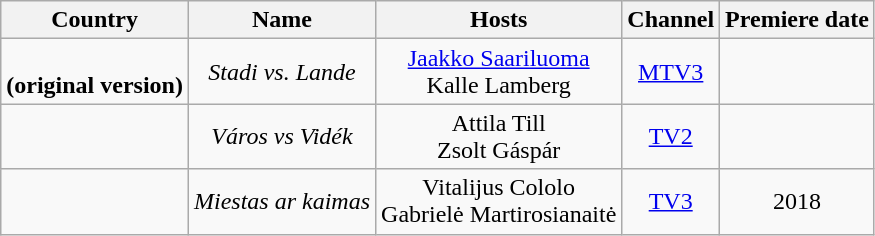<table class="wikitable" style="text-align:center">
<tr>
<th>Country</th>
<th>Name</th>
<th>Hosts</th>
<th>Channel</th>
<th>Premiere date</th>
</tr>
<tr>
<td><strong><br>(original version)</strong></td>
<td><em>Stadi vs. Lande</em></td>
<td><a href='#'>Jaakko Saariluoma</a><br>Kalle Lamberg</td>
<td><a href='#'>MTV3</a></td>
<td></td>
</tr>
<tr>
<td><strong></strong></td>
<td><em>Város vs Vidék</em></td>
<td>Attila Till<br>Zsolt Gáspár</td>
<td><a href='#'>TV2</a></td>
<td></td>
</tr>
<tr>
<td><strong></strong></td>
<td><em>Miestas ar kaimas</em></td>
<td>Vitalijus Cololo<br>Gabrielė Martirosianaitė</td>
<td><a href='#'>TV3</a></td>
<td>2018</td>
</tr>
</table>
